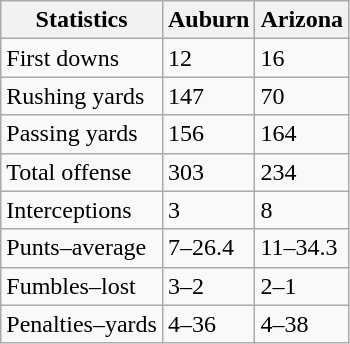<table class="wikitable">
<tr>
<th>Statistics</th>
<th>Auburn</th>
<th>Arizona</th>
</tr>
<tr>
<td>First downs</td>
<td>12</td>
<td>16</td>
</tr>
<tr>
<td>Rushing yards</td>
<td>147</td>
<td>70</td>
</tr>
<tr>
<td>Passing yards</td>
<td>156</td>
<td>164</td>
</tr>
<tr>
<td>Total offense</td>
<td>303</td>
<td>234</td>
</tr>
<tr>
<td>Interceptions</td>
<td>3</td>
<td>8</td>
</tr>
<tr>
<td>Punts–average</td>
<td>7–26.4</td>
<td>11–34.3</td>
</tr>
<tr>
<td>Fumbles–lost</td>
<td>3–2</td>
<td>2–1</td>
</tr>
<tr>
<td>Penalties–yards</td>
<td>4–36</td>
<td>4–38</td>
</tr>
</table>
